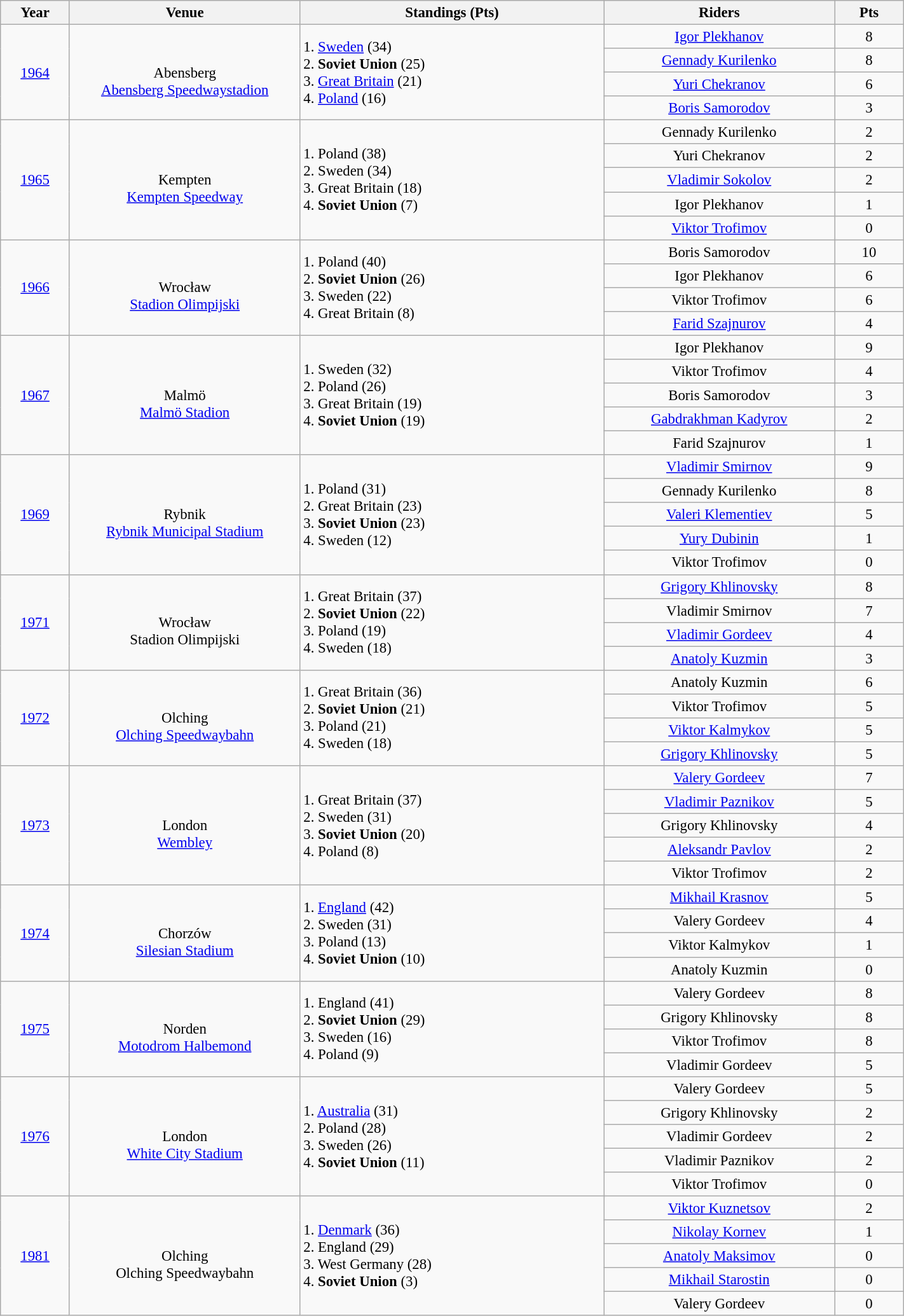<table class="wikitable"   style="font-size: 95%; width: 75%; text-align: center;">
<tr>
<th width=40>Year</th>
<th width=150>Venue</th>
<th width=200>Standings (Pts)</th>
<th width=150>Riders</th>
<th width=40>Pts</th>
</tr>
<tr>
<td rowspan="4"><a href='#'>1964</a></td>
<td rowspan="4"><br>Abensberg<br><a href='#'>Abensberg Speedwaystadion</a></td>
<td rowspan="4" style="text-align: left;">1.  <a href='#'>Sweden</a> (34)<br>2.  <strong>Soviet Union</strong> (25)<br>3.  <a href='#'>Great Britain</a> (21)<br>4.  <a href='#'>Poland</a> (16)</td>
<td><a href='#'>Igor Plekhanov</a></td>
<td>8</td>
</tr>
<tr>
<td><a href='#'>Gennady Kurilenko</a></td>
<td>8</td>
</tr>
<tr>
<td><a href='#'>Yuri Chekranov</a></td>
<td>6</td>
</tr>
<tr>
<td><a href='#'>Boris Samorodov</a></td>
<td>3</td>
</tr>
<tr>
<td rowspan="5"><a href='#'>1965</a></td>
<td rowspan="5"><br>Kempten<br><a href='#'>Kempten Speedway</a></td>
<td rowspan="5" style="text-align: left;">1.  Poland (38)<br>2.  Sweden (34)<br>3.  Great Britain (18)<br>4.  <strong>Soviet Union</strong> (7)</td>
<td>Gennady Kurilenko</td>
<td>2</td>
</tr>
<tr>
<td>Yuri Chekranov</td>
<td>2</td>
</tr>
<tr>
<td><a href='#'>Vladimir Sokolov</a></td>
<td>2</td>
</tr>
<tr>
<td>Igor Plekhanov</td>
<td>1</td>
</tr>
<tr>
<td><a href='#'>Viktor Trofimov</a></td>
<td>0</td>
</tr>
<tr>
<td rowspan="4"><a href='#'>1966</a></td>
<td rowspan="4"><br>Wrocław<br><a href='#'>Stadion Olimpijski</a></td>
<td rowspan="4" style="text-align: left;">1.  Poland (40)<br>2.  <strong>Soviet Union</strong> (26)<br>3.  Sweden (22)<br>4.  Great Britain (8)</td>
<td>Boris Samorodov</td>
<td>10</td>
</tr>
<tr>
<td>Igor Plekhanov</td>
<td>6</td>
</tr>
<tr>
<td>Viktor Trofimov</td>
<td>6</td>
</tr>
<tr>
<td><a href='#'>Farid Szajnurov</a></td>
<td>4</td>
</tr>
<tr>
<td rowspan="5"><a href='#'>1967</a></td>
<td rowspan="5"><br>Malmö<br><a href='#'>Malmö Stadion</a></td>
<td rowspan="5" style="text-align: left;">1.  Sweden (32)<br>2.  Poland (26)<br> 3.  Great Britain (19)<br>4.  <strong>Soviet Union</strong> (19)</td>
<td>Igor Plekhanov</td>
<td>9</td>
</tr>
<tr>
<td>Viktor Trofimov</td>
<td>4</td>
</tr>
<tr>
<td>Boris Samorodov</td>
<td>3</td>
</tr>
<tr>
<td><a href='#'>Gabdrakhman Kadyrov</a></td>
<td>2</td>
</tr>
<tr>
<td>Farid Szajnurov</td>
<td>1</td>
</tr>
<tr>
<td rowspan="5"><a href='#'>1969</a></td>
<td rowspan="5"><br>Rybnik<br><a href='#'>Rybnik Municipal Stadium</a></td>
<td rowspan="5" style="text-align: left;">1.  Poland (31)<br>2.  Great Britain (23)<br> 3.  <strong>Soviet Union</strong> (23)<br>4.  Sweden (12)</td>
<td><a href='#'>Vladimir Smirnov</a></td>
<td>9</td>
</tr>
<tr>
<td>Gennady Kurilenko</td>
<td>8</td>
</tr>
<tr>
<td><a href='#'>Valeri Klementiev</a></td>
<td>5</td>
</tr>
<tr>
<td><a href='#'>Yury Dubinin</a></td>
<td>1</td>
</tr>
<tr>
<td>Viktor Trofimov</td>
<td>0</td>
</tr>
<tr>
<td rowspan="4"><a href='#'>1971</a></td>
<td rowspan="4"><br>Wrocław<br>Stadion Olimpijski</td>
<td rowspan="4" style="text-align: left;">1.  Great Britain (37)<br>2.  <strong>Soviet Union</strong> (22) <br>3.  Poland (19)<br>4.  Sweden (18)</td>
<td><a href='#'>Grigory Khlinovsky</a></td>
<td>8</td>
</tr>
<tr>
<td>Vladimir Smirnov</td>
<td>7</td>
</tr>
<tr>
<td><a href='#'>Vladimir Gordeev</a></td>
<td>4</td>
</tr>
<tr>
<td><a href='#'>Anatoly Kuzmin</a></td>
<td>3</td>
</tr>
<tr>
<td rowspan="4"><a href='#'>1972</a></td>
<td rowspan="4"><br>Olching<br><a href='#'>Olching Speedwaybahn</a></td>
<td rowspan="4" style="text-align: left;">1.  Great Britain (36)<br>2.  <strong>Soviet Union</strong> (21) <br>3.  Poland (21)<br>4.  Sweden (18)</td>
<td>Anatoly Kuzmin</td>
<td>6</td>
</tr>
<tr>
<td>Viktor Trofimov</td>
<td>5</td>
</tr>
<tr>
<td><a href='#'>Viktor Kalmykov</a></td>
<td>5</td>
</tr>
<tr>
<td><a href='#'>Grigory Khlinovsky</a></td>
<td>5</td>
</tr>
<tr>
<td rowspan="5"><a href='#'>1973</a></td>
<td rowspan="5"><br>London<br><a href='#'>Wembley</a></td>
<td rowspan="5" style="text-align: left;">1.  Great Britain (37)<br>2.  Sweden (31)<br>3.  <strong>Soviet Union</strong> (20)<br>4.  Poland (8)</td>
<td><a href='#'>Valery Gordeev</a></td>
<td>7</td>
</tr>
<tr>
<td><a href='#'>Vladimir Paznikov</a></td>
<td>5</td>
</tr>
<tr>
<td>Grigory Khlinovsky</td>
<td>4</td>
</tr>
<tr>
<td><a href='#'>Aleksandr Pavlov</a></td>
<td>2</td>
</tr>
<tr>
<td>Viktor Trofimov</td>
<td>2</td>
</tr>
<tr>
<td rowspan="4"><a href='#'>1974</a></td>
<td rowspan="4"><br>Chorzów<br><a href='#'>Silesian Stadium</a></td>
<td rowspan="4" style="text-align: left;">1.  <a href='#'>England</a> (42)<br>2.  Sweden (31)<br>3.  Poland (13)<br>4.  <strong>Soviet Union</strong> (10)</td>
<td><a href='#'>Mikhail Krasnov</a></td>
<td>5</td>
</tr>
<tr>
<td>Valery Gordeev</td>
<td>4</td>
</tr>
<tr>
<td>Viktor Kalmykov</td>
<td>1</td>
</tr>
<tr>
<td>Anatoly Kuzmin</td>
<td>0</td>
</tr>
<tr>
<td rowspan="4"><a href='#'>1975</a></td>
<td rowspan="4"><br>Norden<br><a href='#'>Motodrom Halbemond</a></td>
<td rowspan="4" style="text-align: left;">1.  England (41)<br>2.  <strong>Soviet Union</strong> (29)<br>3.  Sweden (16) <br>4.  Poland (9)</td>
<td>Valery Gordeev</td>
<td>8</td>
</tr>
<tr>
<td>Grigory Khlinovsky</td>
<td>8</td>
</tr>
<tr>
<td>Viktor Trofimov</td>
<td>8</td>
</tr>
<tr>
<td>Vladimir Gordeev</td>
<td>5</td>
</tr>
<tr>
<td rowspan="5"><a href='#'>1976</a></td>
<td rowspan="5"><br>London<br><a href='#'>White City Stadium</a></td>
<td rowspan="5" style="text-align: left;">1.  <a href='#'>Australia</a> (31)<br>2.  Poland (28)<br>3.  Sweden (26)<br>4.  <strong>Soviet Union</strong> (11)</td>
<td>Valery Gordeev</td>
<td>5</td>
</tr>
<tr>
<td>Grigory Khlinovsky</td>
<td>2</td>
</tr>
<tr>
<td>Vladimir Gordeev</td>
<td>2</td>
</tr>
<tr>
<td>Vladimir Paznikov</td>
<td>2</td>
</tr>
<tr>
<td>Viktor Trofimov</td>
<td>0</td>
</tr>
<tr>
<td rowspan="5"><a href='#'>1981</a></td>
<td rowspan="5"><br>Olching<br>Olching Speedwaybahn</td>
<td rowspan="5" style="text-align: left;">1.  <a href='#'>Denmark</a> (36)<br>2.  England (29)<br>3.  West Germany (28)<br>4.  <strong>Soviet Union</strong> (3)</td>
<td><a href='#'>Viktor Kuznetsov</a></td>
<td>2</td>
</tr>
<tr>
<td><a href='#'>Nikolay Kornev</a></td>
<td>1</td>
</tr>
<tr>
<td><a href='#'>Anatoly Maksimov</a></td>
<td>0</td>
</tr>
<tr>
<td><a href='#'>Mikhail Starostin</a></td>
<td>0</td>
</tr>
<tr>
<td>Valery Gordeev</td>
<td>0</td>
</tr>
</table>
